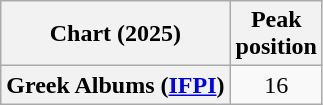<table class="wikitable sortable plainrowheaders" style="text-align:center;">
<tr>
<th>Chart (2025)</th>
<th>Peak<br>position</th>
</tr>
<tr>
<th scope="row">Greek Albums (<a href='#'>IFPI</a>)</th>
<td>16</td>
</tr>
</table>
